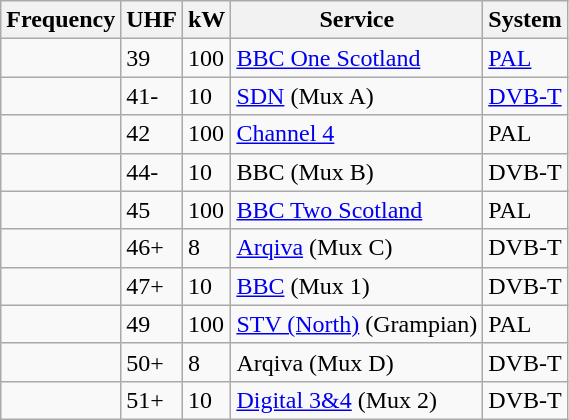<table class="wikitable sortable">
<tr>
<th>Frequency</th>
<th>UHF</th>
<th>kW</th>
<th>Service</th>
<th>System</th>
</tr>
<tr>
<td></td>
<td>39</td>
<td>100</td>
<td><a href='#'>BBC One Scotland</a></td>
<td><a href='#'>PAL</a></td>
</tr>
<tr>
<td></td>
<td>41-</td>
<td>10</td>
<td><a href='#'>SDN</a> (Mux A)</td>
<td><a href='#'>DVB-T</a></td>
</tr>
<tr>
<td></td>
<td>42</td>
<td>100</td>
<td><a href='#'>Channel 4</a></td>
<td>PAL</td>
</tr>
<tr>
<td></td>
<td>44-</td>
<td>10</td>
<td>BBC (Mux B)</td>
<td>DVB-T</td>
</tr>
<tr>
<td></td>
<td>45</td>
<td>100</td>
<td><a href='#'>BBC Two Scotland</a></td>
<td>PAL</td>
</tr>
<tr>
<td></td>
<td>46+</td>
<td>8</td>
<td><a href='#'>Arqiva</a> (Mux C)</td>
<td>DVB-T</td>
</tr>
<tr>
<td></td>
<td>47+</td>
<td>10</td>
<td><a href='#'>BBC</a> (Mux 1)</td>
<td>DVB-T</td>
</tr>
<tr>
<td></td>
<td>49</td>
<td>100</td>
<td><a href='#'>STV (North)</a> (Grampian)</td>
<td>PAL</td>
</tr>
<tr>
<td></td>
<td>50+</td>
<td>8</td>
<td>Arqiva (Mux D)</td>
<td>DVB-T</td>
</tr>
<tr>
<td></td>
<td>51+</td>
<td>10</td>
<td><a href='#'>Digital 3&4</a> (Mux 2)</td>
<td>DVB-T</td>
</tr>
</table>
